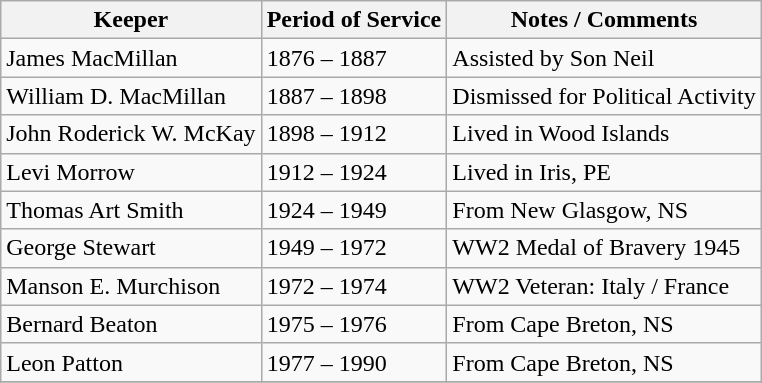<table class="wikitable">
<tr>
<th>Keeper </th>
<th>Period of Service</th>
<th>Notes / Comments</th>
</tr>
<tr>
<td>James MacMillan</td>
<td>1876 – 1887</td>
<td>Assisted by Son Neil</td>
</tr>
<tr>
<td>William D. MacMillan</td>
<td>1887 – 1898</td>
<td>Dismissed for Political Activity</td>
</tr>
<tr>
<td>John Roderick W. McKay</td>
<td>1898 – 1912</td>
<td>Lived in Wood Islands</td>
</tr>
<tr>
<td>Levi Morrow</td>
<td>1912 – 1924</td>
<td>Lived in Iris, PE</td>
</tr>
<tr>
<td>Thomas Art Smith</td>
<td>1924 – 1949</td>
<td>From New Glasgow, NS</td>
</tr>
<tr>
<td>George Stewart</td>
<td>1949 – 1972</td>
<td>WW2 Medal of Bravery 1945</td>
</tr>
<tr>
<td>Manson E. Murchison</td>
<td>1972 – 1974</td>
<td>WW2 Veteran: Italy / France</td>
</tr>
<tr>
<td>Bernard Beaton</td>
<td>1975 – 1976</td>
<td>From Cape Breton, NS</td>
</tr>
<tr>
<td>Leon Patton</td>
<td>1977 – 1990</td>
<td>From Cape Breton, NS</td>
</tr>
<tr>
</tr>
</table>
